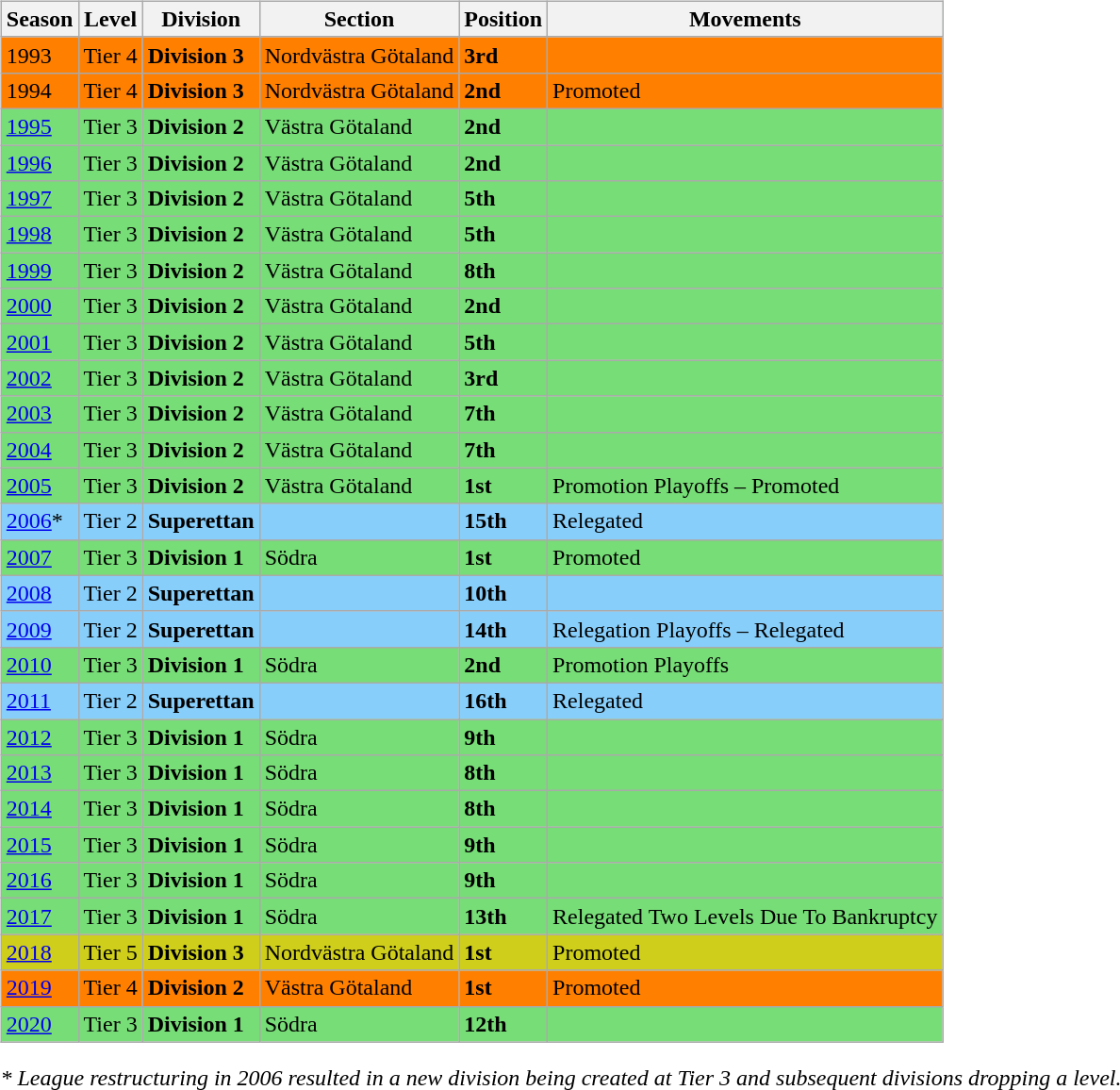<table>
<tr>
<td valign="top" width=0%><br><table class="wikitable">
<tr style="background:#f0f6fa;">
<th><strong>Season</strong></th>
<th><strong>Level</strong></th>
<th><strong>Division</strong></th>
<th><strong>Section</strong></th>
<th><strong>Position</strong></th>
<th><strong>Movements</strong></th>
</tr>
<tr>
<td style="background:#FF7F00;">1993</td>
<td style="background:#FF7F00;">Tier 4</td>
<td style="background:#FF7F00;"><strong>Division 3</strong></td>
<td style="background:#FF7F00;">Nordvästra Götaland</td>
<td style="background:#FF7F00;"><strong>3rd</strong></td>
<td style="background:#FF7F00;"></td>
</tr>
<tr>
<td style="background:#FF7F00;">1994</td>
<td style="background:#FF7F00;">Tier 4</td>
<td style="background:#FF7F00;"><strong>Division 3</strong></td>
<td style="background:#FF7F00;">Nordvästra Götaland</td>
<td style="background:#FF7F00;"><strong>2nd</strong></td>
<td style="background:#FF7F00;">Promoted</td>
</tr>
<tr>
<td style="background:#77DD77;"><a href='#'>1995</a></td>
<td style="background:#77DD77;">Tier 3</td>
<td style="background:#77DD77;"><strong>Division 2</strong></td>
<td style="background:#77DD77;">Västra Götaland</td>
<td style="background:#77DD77;"><strong>2nd</strong></td>
<td style="background:#77DD77;"></td>
</tr>
<tr>
<td style="background:#77DD77;"><a href='#'>1996</a></td>
<td style="background:#77DD77;">Tier 3</td>
<td style="background:#77DD77;"><strong>Division 2</strong></td>
<td style="background:#77DD77;">Västra Götaland</td>
<td style="background:#77DD77;"><strong>2nd</strong></td>
<td style="background:#77DD77;"></td>
</tr>
<tr>
<td style="background:#77DD77;"><a href='#'>1997</a></td>
<td style="background:#77DD77;">Tier 3</td>
<td style="background:#77DD77;"><strong>Division 2</strong></td>
<td style="background:#77DD77;">Västra Götaland</td>
<td style="background:#77DD77;"><strong>5th</strong></td>
<td style="background:#77DD77;"></td>
</tr>
<tr>
<td style="background:#77DD77;"><a href='#'>1998</a></td>
<td style="background:#77DD77;">Tier 3</td>
<td style="background:#77DD77;"><strong>Division 2</strong></td>
<td style="background:#77DD77;">Västra Götaland</td>
<td style="background:#77DD77;"><strong>5th</strong></td>
<td style="background:#77DD77;"></td>
</tr>
<tr>
<td style="background:#77DD77;"><a href='#'>1999</a></td>
<td style="background:#77DD77;">Tier 3</td>
<td style="background:#77DD77;"><strong>Division 2</strong></td>
<td style="background:#77DD77;">Västra Götaland</td>
<td style="background:#77DD77;"><strong>8th</strong></td>
<td style="background:#77DD77;"></td>
</tr>
<tr>
<td style="background:#77DD77;"><a href='#'>2000</a></td>
<td style="background:#77DD77;">Tier 3</td>
<td style="background:#77DD77;"><strong>Division 2</strong></td>
<td style="background:#77DD77;">Västra Götaland</td>
<td style="background:#77DD77;"><strong>2nd</strong></td>
<td style="background:#77DD77;"></td>
</tr>
<tr>
<td style="background:#77DD77;"><a href='#'>2001</a></td>
<td style="background:#77DD77;">Tier 3</td>
<td style="background:#77DD77;"><strong>Division 2</strong></td>
<td style="background:#77DD77;">Västra Götaland</td>
<td style="background:#77DD77;"><strong>5th</strong></td>
<td style="background:#77DD77;"></td>
</tr>
<tr>
<td style="background:#77DD77;"><a href='#'>2002</a></td>
<td style="background:#77DD77;">Tier 3</td>
<td style="background:#77DD77;"><strong>Division 2</strong></td>
<td style="background:#77DD77;">Västra Götaland</td>
<td style="background:#77DD77;"><strong>3rd</strong></td>
<td style="background:#77DD77;"></td>
</tr>
<tr>
<td style="background:#77DD77;"><a href='#'>2003</a></td>
<td style="background:#77DD77;">Tier 3</td>
<td style="background:#77DD77;"><strong>Division 2</strong></td>
<td style="background:#77DD77;">Västra Götaland</td>
<td style="background:#77DD77;"><strong>7th</strong></td>
<td style="background:#77DD77;"></td>
</tr>
<tr>
<td style="background:#77DD77;"><a href='#'>2004</a></td>
<td style="background:#77DD77;">Tier 3</td>
<td style="background:#77DD77;"><strong>Division 2</strong></td>
<td style="background:#77DD77;">Västra Götaland</td>
<td style="background:#77DD77;"><strong>7th</strong></td>
<td style="background:#77DD77;"></td>
</tr>
<tr>
<td style="background:#77DD77;"><a href='#'>2005</a></td>
<td style="background:#77DD77;">Tier 3</td>
<td style="background:#77DD77;"><strong>Division 2</strong></td>
<td style="background:#77DD77;">Västra Götaland</td>
<td style="background:#77DD77;"><strong>1st</strong></td>
<td style="background:#77DD77;">Promotion Playoffs – Promoted</td>
</tr>
<tr>
<td style="background:#87CEFA;"><a href='#'>2006</a>*</td>
<td style="background:#87CEFA;">Tier 2</td>
<td style="background:#87CEFA;"><strong> Superettan</strong></td>
<td style="background:#87CEFA;"></td>
<td style="background:#87CEFA;"><strong>15th</strong></td>
<td style="background:#87CEFA;">Relegated</td>
</tr>
<tr>
<td style="background:#77DD77;"><a href='#'>2007</a></td>
<td style="background:#77DD77;">Tier 3</td>
<td style="background:#77DD77;"><strong>Division 1</strong></td>
<td style="background:#77DD77;">Södra</td>
<td style="background:#77DD77;"><strong>1st</strong></td>
<td style="background:#77DD77;">Promoted</td>
</tr>
<tr>
<td style="background:#87CEFA;"><a href='#'>2008</a></td>
<td style="background:#87CEFA;">Tier 2</td>
<td style="background:#87CEFA;"><strong> Superettan</strong></td>
<td style="background:#87CEFA;"></td>
<td style="background:#87CEFA;"><strong>10th</strong></td>
<td style="background:#87CEFA;"></td>
</tr>
<tr>
<td style="background:#87CEFA;"><a href='#'>2009</a></td>
<td style="background:#87CEFA;">Tier 2</td>
<td style="background:#87CEFA;"><strong> Superettan</strong></td>
<td style="background:#87CEFA;"></td>
<td style="background:#87CEFA;"><strong>14th</strong></td>
<td style="background:#87CEFA;">Relegation Playoffs – Relegated</td>
</tr>
<tr>
<td style="background:#77DD77;"><a href='#'>2010</a></td>
<td style="background:#77DD77;">Tier 3</td>
<td style="background:#77DD77;"><strong>Division 1</strong></td>
<td style="background:#77DD77;">Södra</td>
<td style="background:#77DD77;"><strong>2nd</strong></td>
<td style="background:#77DD77;">Promotion Playoffs</td>
</tr>
<tr>
<td style="background:#87CEFA;"><a href='#'>2011</a></td>
<td style="background:#87CEFA;">Tier 2</td>
<td style="background:#87CEFA;"><strong> Superettan</strong></td>
<td style="background:#87CEFA;"></td>
<td style="background:#87CEFA;"><strong>16th</strong></td>
<td style="background:#87CEFA;">Relegated</td>
</tr>
<tr>
<td style="background:#77DD77;"><a href='#'>2012</a></td>
<td style="background:#77DD77;">Tier 3</td>
<td style="background:#77DD77;"><strong>Division 1</strong></td>
<td style="background:#77DD77;">Södra</td>
<td style="background:#77DD77;"><strong>9th</strong></td>
<td style="background:#77DD77;"></td>
</tr>
<tr>
<td style="background:#77DD77;"><a href='#'>2013</a></td>
<td style="background:#77DD77;">Tier 3</td>
<td style="background:#77DD77;"><strong>Division 1</strong></td>
<td style="background:#77DD77;">Södra</td>
<td style="background:#77DD77;"><strong>8th</strong></td>
<td style="background:#77DD77;"></td>
</tr>
<tr>
<td style="background:#77DD77;"><a href='#'>2014</a></td>
<td style="background:#77DD77;">Tier 3</td>
<td style="background:#77DD77;"><strong>Division 1</strong></td>
<td style="background:#77DD77;">Södra</td>
<td style="background:#77DD77;"><strong>8th</strong></td>
<td style="background:#77DD77;"></td>
</tr>
<tr>
<td style="background:#77DD77;"><a href='#'>2015</a></td>
<td style="background:#77DD77;">Tier 3</td>
<td style="background:#77DD77;"><strong>Division 1</strong></td>
<td style="background:#77DD77;">Södra</td>
<td style="background:#77DD77;"><strong>9th</strong></td>
<td style="background:#77DD77;"></td>
</tr>
<tr>
<td style="background:#77DD77;"><a href='#'>2016</a></td>
<td style="background:#77DD77;">Tier 3</td>
<td style="background:#77DD77;"><strong>Division 1</strong></td>
<td style="background:#77DD77;">Södra</td>
<td style="background:#77DD77;"><strong>9th</strong></td>
<td style="background:#77DD77;"></td>
</tr>
<tr>
<td style="background:#77DD77;"><a href='#'>2017</a></td>
<td style="background:#77DD77;">Tier 3</td>
<td style="background:#77DD77;"><strong>Division 1</strong></td>
<td style="background:#77DD77;">Södra</td>
<td style="background:#77DD77;"><strong>13th</strong></td>
<td style="background:#77DD77;">Relegated Two Levels Due To Bankruptcy</td>
</tr>
<tr>
<td style="background:#CECE1B;"><a href='#'>2018</a></td>
<td style="background:#CECE1B;">Tier 5</td>
<td style="background:#CECE1B;"><strong>Division 3</strong></td>
<td style="background:#CECE1B;">Nordvästra Götaland</td>
<td style="background:#CECE1B;"><strong>1st</strong></td>
<td style="background:#CECE1B;">Promoted</td>
</tr>
<tr>
<td style="background:#FF7F00;"><a href='#'>2019</a></td>
<td style="background:#FF7F00;">Tier 4</td>
<td style="background:#FF7F00;"><strong>Division 2</strong></td>
<td style="background:#FF7F00;">Västra Götaland</td>
<td style="background:#FF7F00;"><strong>1st</strong></td>
<td style="background:#FF7F00;">Promoted</td>
</tr>
<tr>
<td style="background:#77DD77;"><a href='#'>2020</a></td>
<td style="background:#77DD77;">Tier 3</td>
<td style="background:#77DD77;"><strong>Division 1</strong></td>
<td style="background:#77DD77;">Södra</td>
<td style="background:#77DD77;"><strong>12th</strong></td>
<td style="background:#77DD77;"></td>
</tr>
</table>
<em>* League restructuring in 2006 resulted in a new division being created at Tier 3 and subsequent divisions dropping a level.</em> </td>
</tr>
</table>
